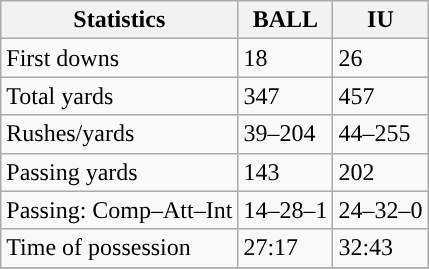<table class="wikitable" style="float: left;">
<tr>
<th>Statistics</th>
<th>BALL</th>
<th>IU</th>
</tr>
<tr>
<td>First downs</td>
<td>18</td>
<td>26</td>
</tr>
<tr>
<td>Total yards</td>
<td>347</td>
<td>457</td>
</tr>
<tr>
<td>Rushes/yards</td>
<td>39–204</td>
<td>44–255</td>
</tr>
<tr>
<td>Passing yards</td>
<td>143</td>
<td>202</td>
</tr>
<tr>
<td>Passing: Comp–Att–Int</td>
<td>14–28–1</td>
<td>24–32–0</td>
</tr>
<tr>
<td>Time of possession</td>
<td>27:17</td>
<td>32:43</td>
</tr>
<tr>
</tr>
</table>
